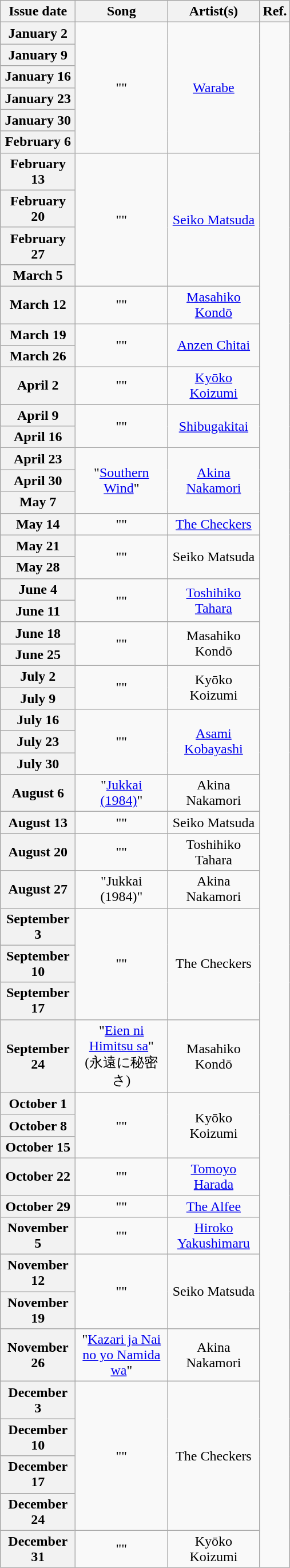<table class="wikitable plainrowheaders" style="text-align: center">
<tr>
<th width="80">Issue date</th>
<th width="100">Song</th>
<th width="100">Artist(s)</th>
<th width="20">Ref.</th>
</tr>
<tr>
<th scope="row">January 2</th>
<td rowspan="6">""</td>
<td rowspan="6"><a href='#'>Warabe</a></td>
<td rowspan="53"></td>
</tr>
<tr>
<th scope="row">January 9</th>
</tr>
<tr>
<th scope="row">January 16</th>
</tr>
<tr>
<th scope="row">January 23</th>
</tr>
<tr>
<th scope="row">January 30</th>
</tr>
<tr>
<th scope="row">February 6</th>
</tr>
<tr>
<th scope="row">February 13</th>
<td rowspan="4">""</td>
<td rowspan="4"><a href='#'>Seiko Matsuda</a></td>
</tr>
<tr>
<th scope="row">February 20</th>
</tr>
<tr>
<th scope="row">February 27</th>
</tr>
<tr>
<th scope="row">March 5</th>
</tr>
<tr>
<th scope="row">March 12</th>
<td rowspan="1">""</td>
<td rowspan="1"><a href='#'>Masahiko Kondō</a></td>
</tr>
<tr>
<th scope="row">March 19</th>
<td rowspan="2">""</td>
<td rowspan="2"><a href='#'>Anzen Chitai</a></td>
</tr>
<tr>
<th scope="row">March 26</th>
</tr>
<tr>
<th scope="row">April 2</th>
<td rowspan="1">""</td>
<td rowspan="1"><a href='#'>Kyōko Koizumi</a></td>
</tr>
<tr>
<th scope="row">April 9</th>
<td rowspan="2">""</td>
<td rowspan="2"><a href='#'>Shibugakitai</a></td>
</tr>
<tr>
<th scope="row">April 16</th>
</tr>
<tr>
<th scope="row">April 23</th>
<td rowspan="3">"<a href='#'>Southern Wind</a>"</td>
<td rowspan="3"><a href='#'>Akina Nakamori</a></td>
</tr>
<tr>
<th scope="row">April 30</th>
</tr>
<tr>
<th scope="row">May 7</th>
</tr>
<tr>
<th scope="row">May 14</th>
<td rowspan="1">""</td>
<td rowspan="1"><a href='#'>The Checkers</a></td>
</tr>
<tr>
<th scope="row">May 21</th>
<td rowspan="2">""</td>
<td rowspan="2">Seiko Matsuda</td>
</tr>
<tr>
<th scope="row">May 28</th>
</tr>
<tr>
<th scope="row">June 4</th>
<td rowspan="2">""</td>
<td rowspan="2"><a href='#'>Toshihiko Tahara</a></td>
</tr>
<tr>
<th scope="row">June 11</th>
</tr>
<tr>
<th scope="row">June 18</th>
<td rowspan="2">""</td>
<td rowspan="2">Masahiko Kondō</td>
</tr>
<tr>
<th scope="row">June 25</th>
</tr>
<tr>
<th scope="row">July 2</th>
<td rowspan="2">""</td>
<td rowspan="2">Kyōko Koizumi</td>
</tr>
<tr>
<th scope="row">July 9</th>
</tr>
<tr>
<th scope="row">July 16</th>
<td rowspan="3">""</td>
<td rowspan="3"><a href='#'>Asami Kobayashi</a></td>
</tr>
<tr>
<th scope="row">July 23</th>
</tr>
<tr>
<th scope="row">July 30</th>
</tr>
<tr>
<th scope="row">August 6</th>
<td rowspan="1">"<a href='#'>Jukkai (1984)</a>"</td>
<td rowspan="1">Akina Nakamori</td>
</tr>
<tr>
<th scope="row">August 13</th>
<td rowspan="1">""</td>
<td rowspan="1">Seiko Matsuda</td>
</tr>
<tr>
<th scope="row">August 20</th>
<td rowspan="1">""</td>
<td rowspan="1">Toshihiko Tahara</td>
</tr>
<tr>
<th scope="row">August 27</th>
<td rowspan="1">"Jukkai (1984)"</td>
<td rowspan="1">Akina Nakamori</td>
</tr>
<tr>
<th scope="row">September 3</th>
<td rowspan="3">""</td>
<td rowspan="3">The Checkers</td>
</tr>
<tr>
<th scope="row">September 10</th>
</tr>
<tr>
<th scope="row">September 17</th>
</tr>
<tr>
<th scope="row">September 24</th>
<td rowspan="1">"<a href='#'>Eien ni Himitsu sa</a>" (永遠に秘密さ)</td>
<td rowspan="1">Masahiko Kondō</td>
</tr>
<tr>
<th scope="row">October 1</th>
<td rowspan="3">""</td>
<td rowspan="3">Kyōko Koizumi</td>
</tr>
<tr>
<th scope="row">October 8</th>
</tr>
<tr>
<th scope="row">October 15</th>
</tr>
<tr>
<th scope="row">October 22</th>
<td rowspan="1">""</td>
<td rowspan="1"><a href='#'>Tomoyo Harada</a></td>
</tr>
<tr>
<th scope="row">October 29</th>
<td rowspan="1">""</td>
<td rowspan="1"><a href='#'>The Alfee</a></td>
</tr>
<tr>
<th scope="row">November 5</th>
<td rowspan="1">""</td>
<td rowspan="1"><a href='#'>Hiroko Yakushimaru</a></td>
</tr>
<tr>
<th scope="row">November 12</th>
<td rowspan="2">""</td>
<td rowspan="2">Seiko Matsuda</td>
</tr>
<tr>
<th scope="row">November 19</th>
</tr>
<tr>
<th scope="row">November 26</th>
<td rowspan="1">"<a href='#'>Kazari ja Nai no yo Namida wa</a>"</td>
<td rowspan="1">Akina Nakamori</td>
</tr>
<tr>
<th scope="row">December 3</th>
<td rowspan="4">""</td>
<td rowspan="4">The Checkers</td>
</tr>
<tr>
<th scope="row">December 10</th>
</tr>
<tr>
<th scope="row">December 17</th>
</tr>
<tr>
<th scope="row">December 24</th>
</tr>
<tr>
<th scope="row">December 31</th>
<td rowspan="1">""</td>
<td rowspan="1">Kyōko Koizumi</td>
</tr>
</table>
